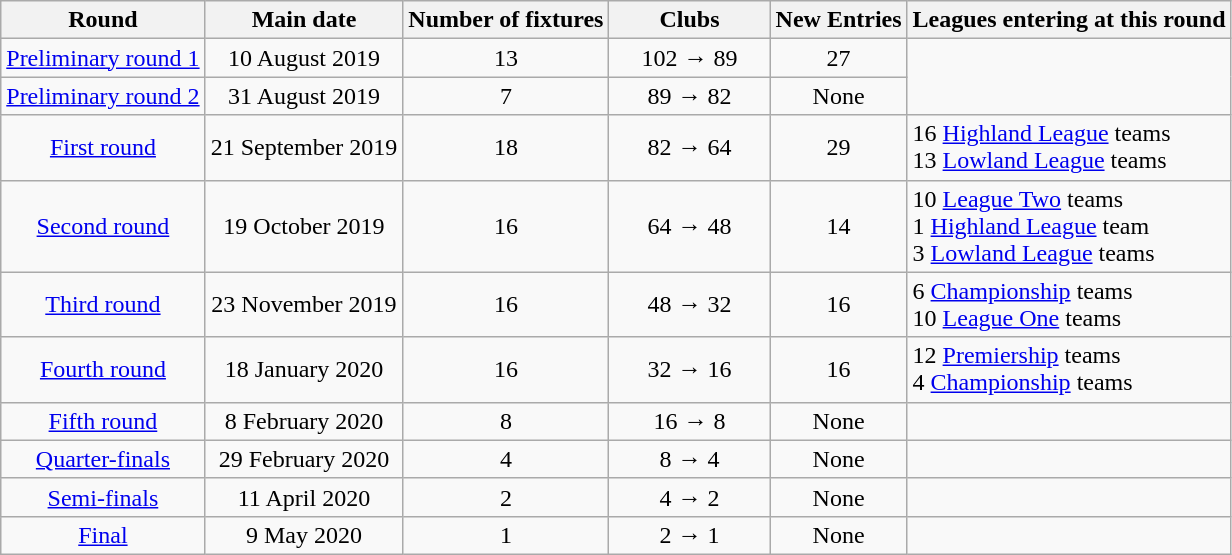<table class="wikitable" style="text-align:center">
<tr>
<th>Round</th>
<th>Main date</th>
<th>Number of fixtures</th>
<th style="width:100px">Clubs</th>
<th>New Entries</th>
<th>Leagues entering at this round</th>
</tr>
<tr>
<td><a href='#'>Preliminary round 1</a></td>
<td>10 August 2019</td>
<td>13</td>
<td>102 → 89</td>
<td>27</td>
<td align=left rowspan=2></td>
</tr>
<tr>
<td><a href='#'>Preliminary round 2</a></td>
<td>31 August 2019</td>
<td>7</td>
<td>89 → 82</td>
<td>None</td>
</tr>
<tr>
<td><a href='#'>First round</a></td>
<td>21 September 2019</td>
<td>18</td>
<td>82 → 64</td>
<td>29</td>
<td align=left>16 <a href='#'>Highland League</a> teams<br>13 <a href='#'>Lowland League</a> teams</td>
</tr>
<tr>
<td><a href='#'>Second round</a></td>
<td>19 October 2019</td>
<td>16</td>
<td>64 → 48</td>
<td>14</td>
<td align=left>10 <a href='#'>League Two</a> teams<br>1 <a href='#'>Highland League</a> team<br>3 <a href='#'>Lowland League</a> teams</td>
</tr>
<tr>
<td><a href='#'>Third round</a></td>
<td>23 November 2019</td>
<td>16</td>
<td>48 → 32</td>
<td>16</td>
<td align=left>6 <a href='#'>Championship</a> teams<br>10 <a href='#'>League One</a> teams</td>
</tr>
<tr>
<td><a href='#'>Fourth round</a></td>
<td>18 January 2020</td>
<td>16</td>
<td>32 → 16</td>
<td>16</td>
<td align=left>12 <a href='#'>Premiership</a> teams<br>4 <a href='#'>Championship</a> teams</td>
</tr>
<tr>
<td><a href='#'>Fifth round</a></td>
<td>8 February 2020</td>
<td>8</td>
<td>16 → 8</td>
<td>None</td>
<td></td>
</tr>
<tr>
<td><a href='#'>Quarter-finals</a></td>
<td>29 February 2020</td>
<td>4</td>
<td>8 → 4</td>
<td>None</td>
<td></td>
</tr>
<tr>
<td><a href='#'>Semi-finals</a></td>
<td>11 April 2020</td>
<td>2</td>
<td>4 → 2</td>
<td>None</td>
<td></td>
</tr>
<tr>
<td><a href='#'>Final</a></td>
<td>9 May 2020</td>
<td>1</td>
<td>2 → 1</td>
<td>None</td>
<td></td>
</tr>
</table>
